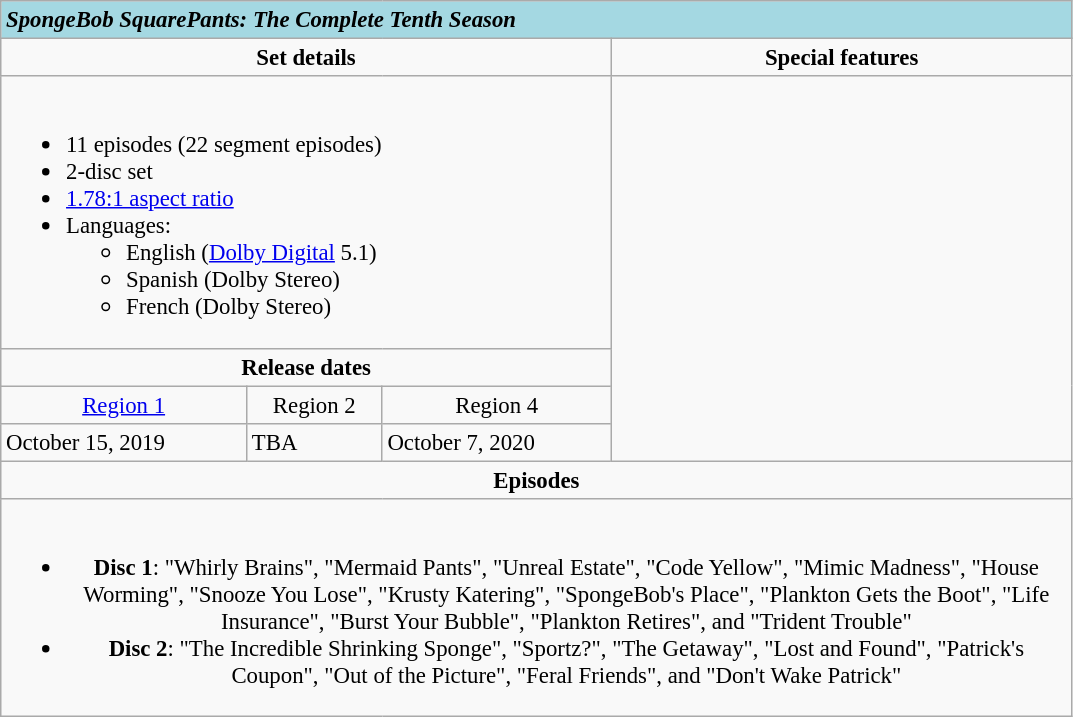<table class="wikitable" style="font-size: 95%;">
<tr style="background:#A4D8E2; color:#000;">
<td colspan="4"><strong><em>SpongeBob SquarePants: The Complete Tenth Season</em></strong></td>
</tr>
<tr valign="top">
<td style="text-align:center; width:400px;" colspan="3"><strong>Set details</strong></td>
<td style="width:300px; text-align:center;"><strong>Special features</strong></td>
</tr>
<tr valign="top">
<td colspan="3" style="text-align:left; width:400px;"><br><ul><li>11 episodes (22 segment episodes)</li><li>2-disc set</li><li><a href='#'>1.78:1 aspect ratio</a></li><li>Languages:<ul><li>English (<a href='#'>Dolby Digital</a> 5.1)</li><li>Spanish (Dolby Stereo)</li><li>French (Dolby Stereo)</li></ul></li></ul></td>
<td rowspan="4" style="text-align:left; width:300px;"></td>
</tr>
<tr>
<td colspan="3" style="text-align:center;"><strong>Release dates</strong></td>
</tr>
<tr>
<td style="text-align:center;"><a href='#'>Region 1</a></td>
<td style="text-align:center;">Region 2</td>
<td style="text-align:center;">Region 4</td>
</tr>
<tr>
<td>October 15, 2019</td>
<td>TBA</td>
<td>October 7, 2020</td>
</tr>
<tr>
<td style="text-align:center; width:400px;" colspan="4"><strong>Episodes</strong></td>
</tr>
<tr>
<td style="text-align:center; width:400px;" colspan="4"><br><ul><li><strong>Disc 1</strong>: "Whirly Brains", "Mermaid Pants", "Unreal Estate", "Code Yellow", "Mimic Madness", "House Worming", "Snooze You Lose", "Krusty Katering", "SpongeBob's Place", "Plankton Gets the Boot", "Life Insurance", "Burst Your Bubble", "Plankton Retires", and "Trident Trouble"</li><li><strong>Disc 2</strong>: "The Incredible Shrinking Sponge", "Sportz?", "The Getaway", "Lost and Found", "Patrick's Coupon", "Out of the Picture", "Feral Friends", and "Don't Wake Patrick"</li></ul></td>
</tr>
</table>
